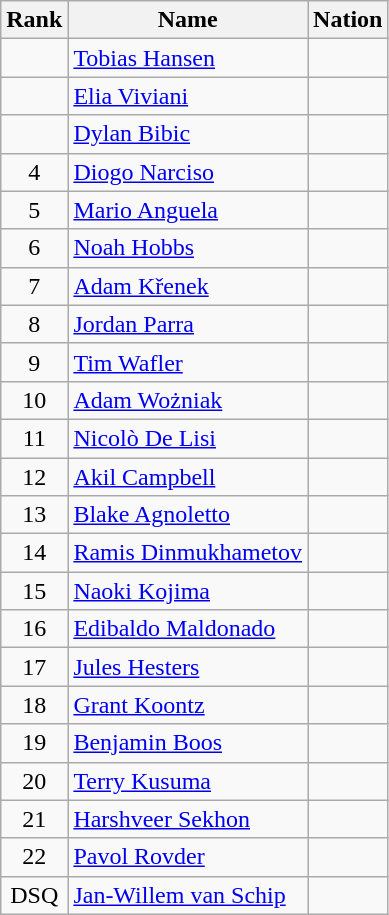<table class="wikitable sortable" style="text-align:center">
<tr>
<th>Rank</th>
<th>Name</th>
<th>Nation</th>
</tr>
<tr>
<td></td>
<td align=left><a href='#'>Tobias Hansen</a></td>
<td align=left></td>
</tr>
<tr>
<td></td>
<td align=left><a href='#'>Elia Viviani</a></td>
<td align=left></td>
</tr>
<tr>
<td></td>
<td align=left><a href='#'>Dylan Bibic</a></td>
<td align=left></td>
</tr>
<tr>
<td>4</td>
<td align=left><a href='#'>Diogo Narciso</a></td>
<td align=left></td>
</tr>
<tr>
<td>5</td>
<td align=left><a href='#'>Mario Anguela</a></td>
<td align=left></td>
</tr>
<tr>
<td>6</td>
<td align=left><a href='#'>Noah Hobbs</a></td>
<td align=left></td>
</tr>
<tr>
<td>7</td>
<td align=left><a href='#'>Adam Křenek</a></td>
<td align=left></td>
</tr>
<tr>
<td>8</td>
<td align=left><a href='#'>Jordan Parra</a></td>
<td align=left></td>
</tr>
<tr>
<td>9</td>
<td align=left><a href='#'>Tim Wafler</a></td>
<td align=left></td>
</tr>
<tr>
<td>10</td>
<td align=left><a href='#'>Adam Wożniak</a></td>
<td align=left></td>
</tr>
<tr>
<td>11</td>
<td align=left><a href='#'>Nicolò De Lisi</a></td>
<td align=left></td>
</tr>
<tr>
<td>12</td>
<td align=left><a href='#'>Akil Campbell</a></td>
<td align=left></td>
</tr>
<tr>
<td>13</td>
<td align=left><a href='#'>Blake Agnoletto</a></td>
<td align=left></td>
</tr>
<tr>
<td>14</td>
<td align=left><a href='#'>Ramis Dinmukhametov</a></td>
<td align=left></td>
</tr>
<tr>
<td>15</td>
<td align=left><a href='#'>Naoki Kojima</a></td>
<td align=left></td>
</tr>
<tr>
<td>16</td>
<td align=left><a href='#'>Edibaldo Maldonado</a></td>
<td align=left></td>
</tr>
<tr>
<td>17</td>
<td align=left><a href='#'>Jules Hesters</a></td>
<td align=left></td>
</tr>
<tr>
<td>18</td>
<td align=left><a href='#'>Grant Koontz</a></td>
<td align=left></td>
</tr>
<tr>
<td>19</td>
<td align=left><a href='#'>Benjamin Boos</a></td>
<td align=left></td>
</tr>
<tr>
<td>20</td>
<td align=left><a href='#'>Terry Kusuma</a></td>
<td align=left></td>
</tr>
<tr>
<td>21</td>
<td align=left><a href='#'>Harshveer Sekhon</a></td>
<td align=left></td>
</tr>
<tr>
<td>22</td>
<td align=left><a href='#'>Pavol Rovder</a></td>
<td align=left></td>
</tr>
<tr>
<td>DSQ</td>
<td align=left><a href='#'>Jan-Willem van Schip</a></td>
<td align=left></td>
</tr>
</table>
